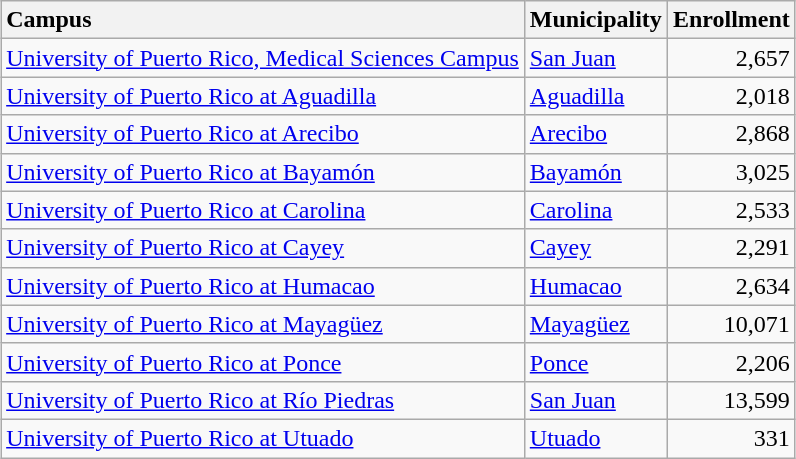<table class="wikitable sortable" style="margin: auto">
<tr>
<th style="text-align: left">Campus</th>
<th style="text-align: left">Municipality</th>
<th style="text-align: right">Enrollment</th>
</tr>
<tr>
<td><a href='#'>University of Puerto Rico, Medical Sciences Campus</a></td>
<td><a href='#'>San Juan</a></td>
<td style="text-align: right">2,657</td>
</tr>
<tr>
<td><a href='#'>University of Puerto Rico at Aguadilla</a></td>
<td><a href='#'>Aguadilla</a></td>
<td style="text-align: right">2,018</td>
</tr>
<tr>
<td><a href='#'>University of Puerto Rico at Arecibo</a></td>
<td><a href='#'>Arecibo</a></td>
<td style="text-align: right">2,868</td>
</tr>
<tr>
<td><a href='#'>University of Puerto Rico at Bayamón</a></td>
<td><a href='#'>Bayamón</a></td>
<td style="text-align: right">3,025</td>
</tr>
<tr>
<td><a href='#'>University of Puerto Rico at Carolina</a></td>
<td><a href='#'>Carolina</a></td>
<td style="text-align: right">2,533</td>
</tr>
<tr>
<td><a href='#'>University of Puerto Rico at Cayey</a></td>
<td><a href='#'>Cayey</a></td>
<td style="text-align: right">2,291</td>
</tr>
<tr>
<td><a href='#'>University of Puerto Rico at Humacao</a></td>
<td><a href='#'>Humacao</a></td>
<td style="text-align: right">2,634</td>
</tr>
<tr>
<td><a href='#'>University of Puerto Rico at Mayagüez</a></td>
<td><a href='#'>Mayagüez</a></td>
<td style="text-align: right">10,071</td>
</tr>
<tr>
<td><a href='#'>University of Puerto Rico at Ponce</a></td>
<td><a href='#'>Ponce</a></td>
<td style="text-align: right">2,206</td>
</tr>
<tr>
<td><a href='#'>University of Puerto Rico at Río Piedras</a></td>
<td><a href='#'>San Juan</a></td>
<td style="text-align: right">13,599</td>
</tr>
<tr>
<td><a href='#'>University of Puerto Rico at Utuado</a></td>
<td><a href='#'>Utuado</a></td>
<td style="text-align: right">331</td>
</tr>
</table>
